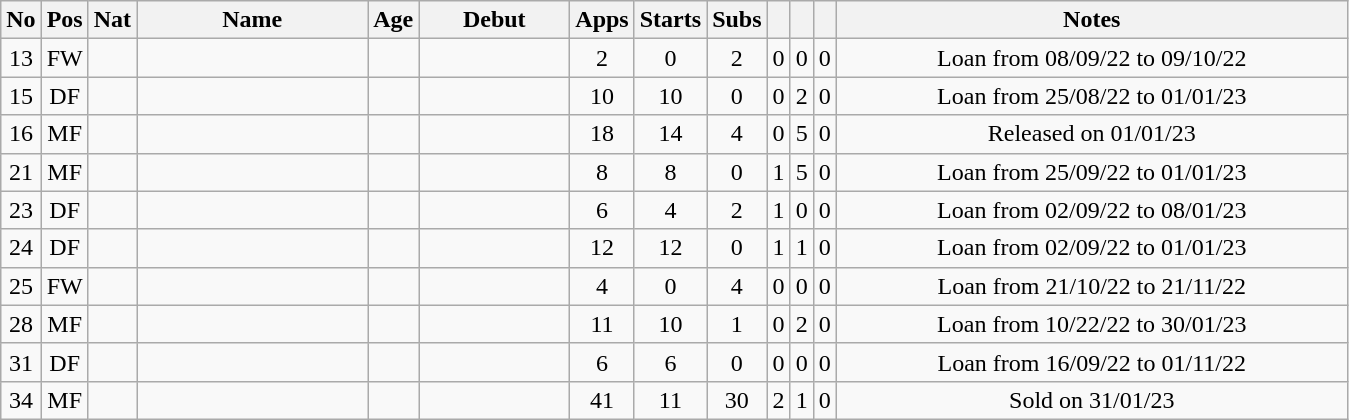<table class="wikitable sortable" style="text-align:center">
<tr>
<th style="text-align:center; width: 6pt;">No</th>
<th style="text-align:center; width: 6pt;">Pos</th>
<th style="text-align:center; width: 6pt;">Nat</th>
<th style="text-align:center; width: 110pt;">Name</th>
<th style="text-align:center; width: 6pt;">Age</th>
<th style="text-align:center; width: 70pt;">Debut</th>
<th style="text-align:center; width: 6pt;">Apps</th>
<th style="text-align:center; width: 6pt;">Starts</th>
<th style="text-align:center; width: 6pt;">Subs</th>
<th style="text-align:center; width: 6pt;"></th>
<th style="text-align:center; width: 6pt;"></th>
<th style="text-align:center; width: 6pt;"></th>
<th style="text-align:center; width: 250pt;">Notes</th>
</tr>
<tr>
<td>13</td>
<td>FW</td>
<td></td>
<td></td>
<td></td>
<td></td>
<td>2</td>
<td>0</td>
<td>2</td>
<td>0</td>
<td>0</td>
<td>0</td>
<td>Loan from 08/09/22 to 09/10/22</td>
</tr>
<tr>
<td>15</td>
<td>DF</td>
<td></td>
<td></td>
<td></td>
<td></td>
<td>10</td>
<td>10</td>
<td>0</td>
<td>0</td>
<td>2</td>
<td>0</td>
<td>Loan from 25/08/22 to 01/01/23</td>
</tr>
<tr>
<td>16</td>
<td>MF</td>
<td></td>
<td></td>
<td></td>
<td></td>
<td>18</td>
<td>14</td>
<td>4</td>
<td>0</td>
<td>5</td>
<td>0</td>
<td>Released on 01/01/23</td>
</tr>
<tr>
<td>21</td>
<td>MF</td>
<td></td>
<td></td>
<td></td>
<td></td>
<td>8</td>
<td>8</td>
<td>0</td>
<td>1</td>
<td>5</td>
<td>0</td>
<td>Loan from 25/09/22 to 01/01/23</td>
</tr>
<tr>
<td>23</td>
<td>DF</td>
<td></td>
<td></td>
<td></td>
<td></td>
<td>6</td>
<td>4</td>
<td>2</td>
<td>1</td>
<td>0</td>
<td>0</td>
<td>Loan from 02/09/22 to 08/01/23</td>
</tr>
<tr>
<td>24</td>
<td>DF</td>
<td></td>
<td></td>
<td></td>
<td></td>
<td>12</td>
<td>12</td>
<td>0</td>
<td>1</td>
<td>1</td>
<td>0</td>
<td>Loan from 02/09/22 to 01/01/23</td>
</tr>
<tr>
<td>25</td>
<td>FW</td>
<td></td>
<td></td>
<td></td>
<td></td>
<td>4</td>
<td>0</td>
<td>4</td>
<td>0</td>
<td>0</td>
<td>0</td>
<td>Loan from 21/10/22 to 21/11/22</td>
</tr>
<tr>
<td>28</td>
<td>MF</td>
<td></td>
<td></td>
<td></td>
<td></td>
<td>11</td>
<td>10</td>
<td>1</td>
<td>0</td>
<td>2</td>
<td>0</td>
<td>Loan from 10/22/22 to 30/01/23</td>
</tr>
<tr>
<td>31</td>
<td>DF</td>
<td></td>
<td></td>
<td></td>
<td></td>
<td>6</td>
<td>6</td>
<td>0</td>
<td>0</td>
<td>0</td>
<td>0</td>
<td>Loan from 16/09/22 to 01/11/22</td>
</tr>
<tr>
<td>34</td>
<td>MF</td>
<td></td>
<td></td>
<td></td>
<td></td>
<td>41</td>
<td>11</td>
<td>30</td>
<td>2</td>
<td>1</td>
<td>0</td>
<td>Sold on 31/01/23</td>
</tr>
</table>
